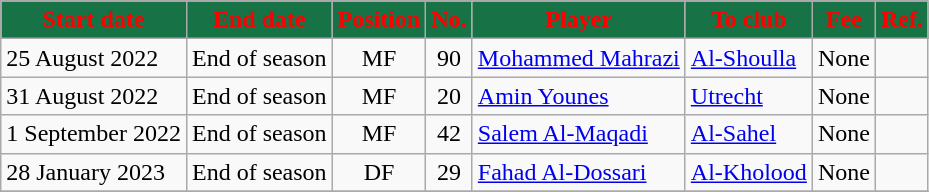<table class="wikitable sortable">
<tr>
<th style="background:#177245; color:red;"><strong>Start date</strong></th>
<th style="background:#177245; color:red;"><strong>End date</strong></th>
<th style="background:#177245; color:red;"><strong>Position</strong></th>
<th style="background:#177245; color:red;"><strong>No.</strong></th>
<th style="background:#177245; color:red;"><strong>Player</strong></th>
<th style="background:#177245; color:red;"><strong>To club</strong></th>
<th style="background:#177245; color:red;"><strong>Fee</strong></th>
<th style="background:#177245; color:red;"><strong>Ref.</strong></th>
</tr>
<tr>
<td>25 August 2022</td>
<td>End of season</td>
<td style="text-align:center;">MF</td>
<td style="text-align:center;">90</td>
<td style="text-align:left;"> <a href='#'>Mohammed Mahrazi</a></td>
<td style="text-align:left;"> <a href='#'>Al-Shoulla</a></td>
<td>None</td>
<td></td>
</tr>
<tr>
<td>31 August 2022</td>
<td>End of season</td>
<td style="text-align:center;">MF</td>
<td style="text-align:center;">20</td>
<td style="text-align:left;"> <a href='#'>Amin Younes</a></td>
<td style="text-align:left;"> <a href='#'>Utrecht</a></td>
<td>None</td>
<td></td>
</tr>
<tr>
<td>1 September 2022</td>
<td>End of season</td>
<td style="text-align:center;">MF</td>
<td style="text-align:center;">42</td>
<td style="text-align:left;"> <a href='#'>Salem Al-Maqadi</a></td>
<td style="text-align:left;"> <a href='#'>Al-Sahel</a></td>
<td>None</td>
<td></td>
</tr>
<tr>
<td>28 January 2023</td>
<td>End of season</td>
<td style="text-align:center;">DF</td>
<td style="text-align:center;">29</td>
<td style="text-align:left;"> <a href='#'>Fahad Al-Dossari</a></td>
<td style="text-align:left;"> <a href='#'>Al-Kholood</a></td>
<td>None</td>
<td></td>
</tr>
<tr>
</tr>
</table>
